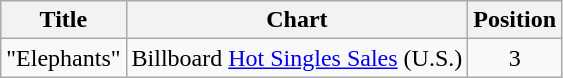<table class="wikitable">
<tr>
<th>Title</th>
<th>Chart</th>
<th>Position</th>
</tr>
<tr>
<td>"Elephants"</td>
<td>Billboard <a href='#'>Hot Singles Sales</a> (U.S.)</td>
<td align="center">3</td>
</tr>
</table>
